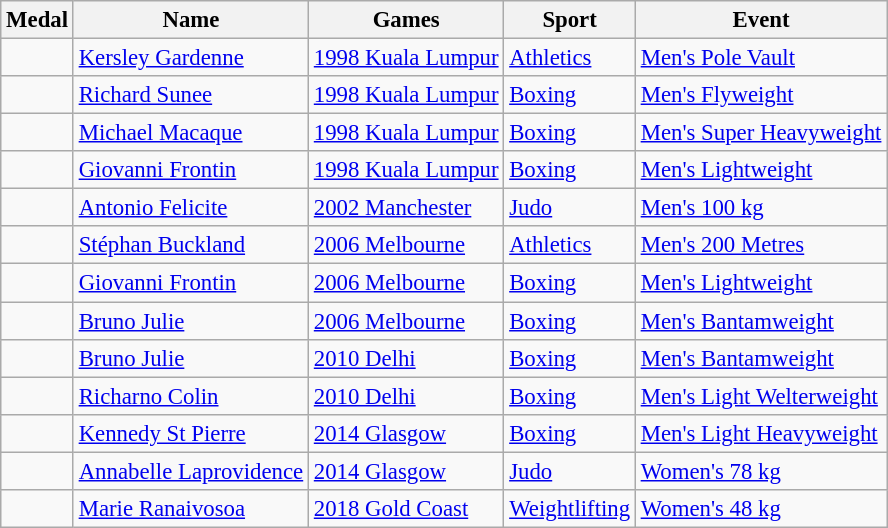<table class="wikitable sortable" style="font-size:95%">
<tr>
<th>Medal</th>
<th>Name</th>
<th>Games</th>
<th>Sport</th>
<th>Event</th>
</tr>
<tr>
<td></td>
<td><a href='#'>Kersley Gardenne</a></td>
<td><a href='#'>1998 Kuala Lumpur</a></td>
<td> <a href='#'>Athletics</a></td>
<td><a href='#'>Men's Pole Vault</a></td>
</tr>
<tr>
<td></td>
<td><a href='#'>Richard Sunee</a></td>
<td><a href='#'>1998 Kuala Lumpur</a></td>
<td> <a href='#'>Boxing</a></td>
<td><a href='#'>Men's Flyweight</a></td>
</tr>
<tr>
<td></td>
<td><a href='#'>Michael Macaque</a></td>
<td><a href='#'>1998 Kuala Lumpur</a></td>
<td> <a href='#'>Boxing</a></td>
<td><a href='#'>Men's Super Heavyweight</a></td>
</tr>
<tr>
<td></td>
<td><a href='#'>Giovanni Frontin</a></td>
<td><a href='#'>1998 Kuala Lumpur</a></td>
<td> <a href='#'>Boxing</a></td>
<td><a href='#'>Men's Lightweight</a></td>
</tr>
<tr>
<td></td>
<td><a href='#'>Antonio Felicite</a></td>
<td><a href='#'>2002 Manchester</a></td>
<td> <a href='#'>Judo</a></td>
<td><a href='#'>Men's 100 kg</a></td>
</tr>
<tr>
<td></td>
<td><a href='#'>Stéphan Buckland</a></td>
<td><a href='#'>2006 Melbourne</a></td>
<td> <a href='#'>Athletics</a></td>
<td><a href='#'>Men's 200 Metres</a></td>
</tr>
<tr>
<td></td>
<td><a href='#'>Giovanni Frontin</a></td>
<td><a href='#'>2006 Melbourne</a></td>
<td> <a href='#'>Boxing</a></td>
<td><a href='#'>Men's Lightweight</a></td>
</tr>
<tr>
<td></td>
<td><a href='#'>Bruno Julie</a></td>
<td><a href='#'>2006 Melbourne</a></td>
<td> <a href='#'>Boxing</a></td>
<td><a href='#'>Men's Bantamweight</a></td>
</tr>
<tr>
<td></td>
<td><a href='#'>Bruno Julie</a></td>
<td><a href='#'>2010 Delhi</a></td>
<td> <a href='#'>Boxing</a></td>
<td><a href='#'>Men's Bantamweight</a></td>
</tr>
<tr>
<td></td>
<td><a href='#'>Richarno Colin</a></td>
<td><a href='#'>2010 Delhi</a></td>
<td> <a href='#'>Boxing</a></td>
<td><a href='#'>Men's Light Welterweight</a></td>
</tr>
<tr>
<td></td>
<td><a href='#'>Kennedy St Pierre</a></td>
<td><a href='#'>2014 Glasgow</a></td>
<td> <a href='#'>Boxing</a></td>
<td><a href='#'>Men's Light Heavyweight</a></td>
</tr>
<tr>
<td></td>
<td><a href='#'>Annabelle Laprovidence</a></td>
<td><a href='#'>2014 Glasgow</a></td>
<td> <a href='#'>Judo</a></td>
<td><a href='#'>Women's 78 kg</a></td>
</tr>
<tr>
<td></td>
<td><a href='#'>Marie Ranaivosoa</a></td>
<td><a href='#'>2018 Gold Coast</a></td>
<td> <a href='#'>Weightlifting</a></td>
<td><a href='#'>Women's 48 kg</a></td>
</tr>
</table>
